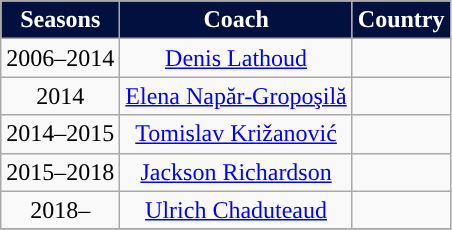<table class="wikitable" style="text-align: center;">
<tr>
<th style="color:#FFFFFF; background:#021040">Seasons</th>
<th style="color:#FFFFFF; background:#021040">Coach</th>
<th style="color:#FFFFFF; background:#021040">Country</th>
</tr>
<tr>
<td style="text-align: center">2006–2014</td>
<td style="text-align: center"><a href='#'>Denis Lathoud</a></td>
<td style="text-align: center"></td>
</tr>
<tr>
<td style="text-align: center">2014</td>
<td style="text-align: center"><a href='#'>Elena Napăr-Gropoşilă</a></td>
<td style="text-align: center"></td>
</tr>
<tr>
<td style="text-align: center">2014–2015</td>
<td style="text-align: center"><a href='#'>Tomislav Križanović</a></td>
<td style="text-align: center"></td>
</tr>
<tr>
<td style="text-align: center">2015–2018</td>
<td style="text-align: center"><a href='#'>Jackson Richardson</a></td>
<td style="text-align: center"></td>
</tr>
<tr>
<td style="text-align: center">2018–</td>
<td style="text-align: center"><a href='#'>Ulrich Chaduteaud</a></td>
<td style="text-align: center"></td>
</tr>
<tr>
</tr>
</table>
